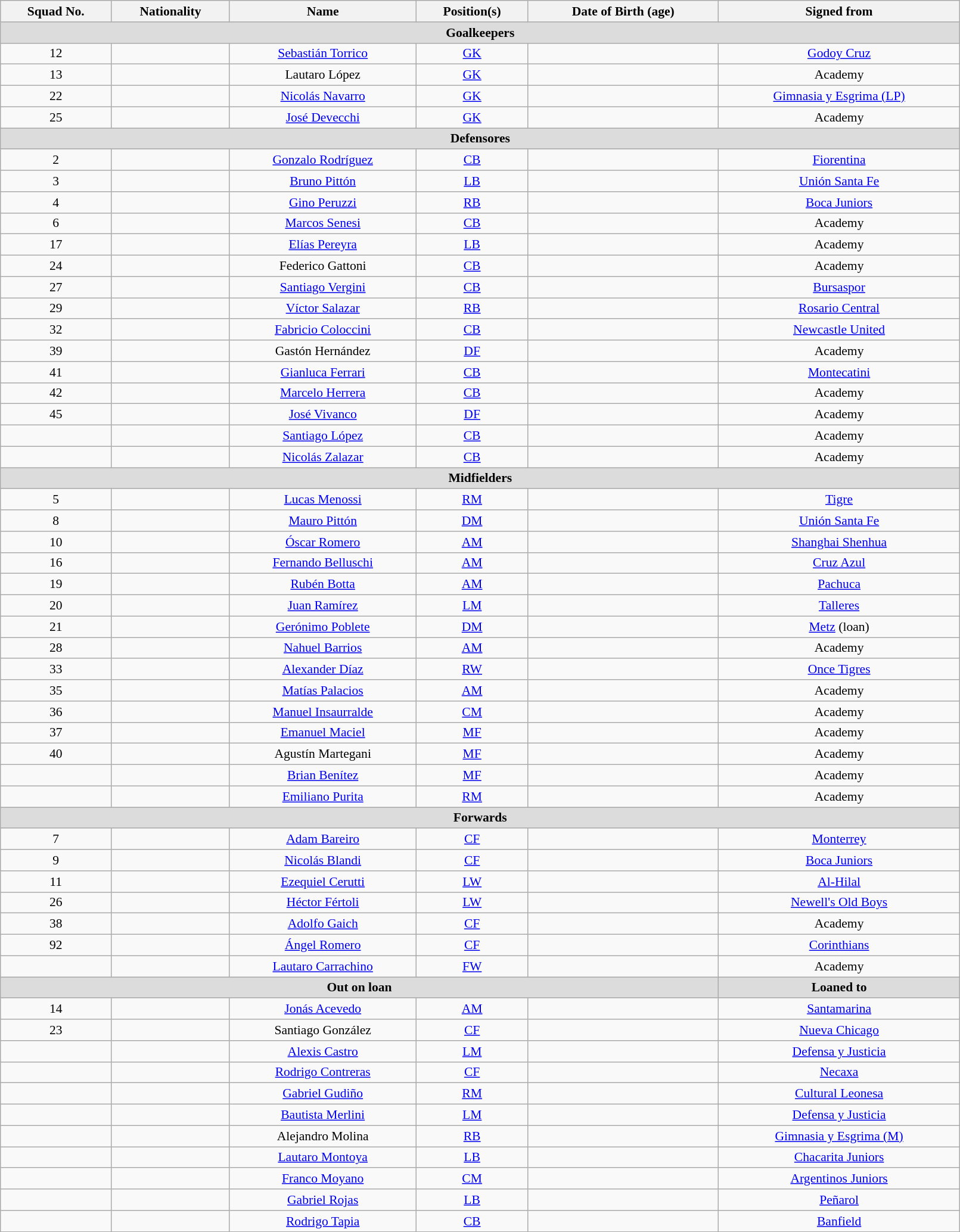<table class="wikitable sortable" style="text-align:center; font-size:90%; width:85%;">
<tr>
<th style="background:#; color:; text-align:center;">Squad No.</th>
<th style="background:#; color:; text-align:center;">Nationality</th>
<th style="background:#; color:; text-align:center;">Name</th>
<th style="background:#; color:; text-align:center;">Position(s)</th>
<th style="background:#; color:; text-align:center;">Date of Birth (age)</th>
<th style="background:#; color:; text-align:center;">Signed from</th>
</tr>
<tr>
<th colspan="6" style="background:#dcdcdc; text-align:center;">Goalkeepers</th>
</tr>
<tr>
<td>12</td>
<td></td>
<td><a href='#'>Sebastián Torrico</a></td>
<td><a href='#'>GK</a></td>
<td></td>
<td> <a href='#'>Godoy Cruz</a></td>
</tr>
<tr>
<td>13</td>
<td></td>
<td>Lautaro López</td>
<td><a href='#'>GK</a></td>
<td></td>
<td>Academy</td>
</tr>
<tr>
<td>22</td>
<td></td>
<td><a href='#'>Nicolás Navarro</a></td>
<td><a href='#'>GK</a></td>
<td></td>
<td> <a href='#'>Gimnasia y Esgrima (LP)</a></td>
</tr>
<tr>
<td>25</td>
<td></td>
<td><a href='#'>José Devecchi</a></td>
<td><a href='#'>GK</a></td>
<td></td>
<td>Academy</td>
</tr>
<tr>
<th colspan="7" style="background:#dcdcdc; text-align:center;">Defensores</th>
</tr>
<tr>
<td>2</td>
<td></td>
<td><a href='#'>Gonzalo Rodríguez</a></td>
<td><a href='#'>CB</a></td>
<td></td>
<td> <a href='#'>Fiorentina</a></td>
</tr>
<tr>
<td>3</td>
<td></td>
<td><a href='#'>Bruno Pittón</a></td>
<td><a href='#'>LB</a></td>
<td></td>
<td> <a href='#'>Unión Santa Fe</a></td>
</tr>
<tr>
<td>4</td>
<td></td>
<td><a href='#'>Gino Peruzzi</a></td>
<td><a href='#'>RB</a></td>
<td></td>
<td> <a href='#'>Boca Juniors</a></td>
</tr>
<tr>
<td>6</td>
<td></td>
<td><a href='#'>Marcos Senesi</a></td>
<td><a href='#'>CB</a></td>
<td></td>
<td>Academy</td>
</tr>
<tr>
<td>17</td>
<td></td>
<td><a href='#'>Elías Pereyra</a></td>
<td><a href='#'>LB</a></td>
<td></td>
<td>Academy</td>
</tr>
<tr>
<td>24</td>
<td></td>
<td>Federico Gattoni</td>
<td><a href='#'>CB</a></td>
<td></td>
<td>Academy</td>
</tr>
<tr>
<td>27</td>
<td></td>
<td><a href='#'>Santiago Vergini</a></td>
<td><a href='#'>CB</a></td>
<td></td>
<td> <a href='#'>Bursaspor</a></td>
</tr>
<tr>
<td>29</td>
<td></td>
<td><a href='#'>Víctor Salazar</a></td>
<td><a href='#'>RB</a></td>
<td></td>
<td> <a href='#'>Rosario Central</a></td>
</tr>
<tr>
<td>32</td>
<td></td>
<td><a href='#'>Fabricio Coloccini</a></td>
<td><a href='#'>CB</a></td>
<td></td>
<td> <a href='#'>Newcastle United</a></td>
</tr>
<tr>
<td>39</td>
<td></td>
<td>Gastón Hernández</td>
<td><a href='#'>DF</a></td>
<td></td>
<td>Academy</td>
</tr>
<tr>
<td>41</td>
<td></td>
<td><a href='#'>Gianluca Ferrari</a></td>
<td><a href='#'>CB</a></td>
<td></td>
<td> <a href='#'>Montecatini</a></td>
</tr>
<tr>
<td>42</td>
<td></td>
<td><a href='#'>Marcelo Herrera</a></td>
<td><a href='#'>CB</a></td>
<td></td>
<td>Academy</td>
</tr>
<tr>
<td>45</td>
<td></td>
<td><a href='#'>José Vivanco</a></td>
<td><a href='#'>DF</a></td>
<td></td>
<td>Academy</td>
</tr>
<tr>
<td></td>
<td></td>
<td><a href='#'>Santiago López</a></td>
<td><a href='#'>CB</a></td>
<td></td>
<td>Academy</td>
</tr>
<tr>
<td></td>
<td></td>
<td><a href='#'>Nicolás Zalazar</a></td>
<td><a href='#'>CB</a></td>
<td></td>
<td>Academy</td>
</tr>
<tr>
<th colspan="7" style="background:#dcdcdc; text-align:center;">Midfielders</th>
</tr>
<tr>
<td>5</td>
<td></td>
<td><a href='#'>Lucas Menossi</a></td>
<td><a href='#'>RM</a></td>
<td></td>
<td> <a href='#'>Tigre</a></td>
</tr>
<tr>
<td>8</td>
<td></td>
<td><a href='#'>Mauro Pittón</a></td>
<td><a href='#'>DM</a></td>
<td></td>
<td> <a href='#'>Unión Santa Fe</a></td>
</tr>
<tr>
<td>10</td>
<td></td>
<td><a href='#'>Óscar Romero</a></td>
<td><a href='#'>AM</a></td>
<td></td>
<td> <a href='#'>Shanghai Shenhua</a></td>
</tr>
<tr>
<td>16</td>
<td></td>
<td><a href='#'>Fernando Belluschi</a></td>
<td><a href='#'>AM</a></td>
<td></td>
<td> <a href='#'>Cruz Azul</a></td>
</tr>
<tr>
<td>19</td>
<td></td>
<td><a href='#'>Rubén Botta</a></td>
<td><a href='#'>AM</a></td>
<td></td>
<td> <a href='#'>Pachuca</a></td>
</tr>
<tr>
<td>20</td>
<td></td>
<td><a href='#'>Juan Ramírez</a></td>
<td><a href='#'>LM</a></td>
<td></td>
<td> <a href='#'>Talleres</a></td>
</tr>
<tr>
<td>21</td>
<td></td>
<td><a href='#'>Gerónimo Poblete</a></td>
<td><a href='#'>DM</a></td>
<td></td>
<td> <a href='#'>Metz</a> (loan)</td>
</tr>
<tr>
<td>28</td>
<td></td>
<td><a href='#'>Nahuel Barrios</a></td>
<td><a href='#'>AM</a></td>
<td></td>
<td>Academy</td>
</tr>
<tr>
<td>33</td>
<td></td>
<td><a href='#'>Alexander Díaz</a></td>
<td><a href='#'>RW</a></td>
<td></td>
<td> <a href='#'>Once Tigres</a></td>
</tr>
<tr>
<td>35</td>
<td></td>
<td><a href='#'>Matías Palacios</a></td>
<td><a href='#'>AM</a></td>
<td></td>
<td>Academy</td>
</tr>
<tr>
<td>36</td>
<td></td>
<td><a href='#'>Manuel Insaurralde</a></td>
<td><a href='#'>CM</a></td>
<td></td>
<td>Academy</td>
</tr>
<tr>
<td>37</td>
<td></td>
<td><a href='#'>Emanuel Maciel</a></td>
<td><a href='#'>MF</a></td>
<td></td>
<td>Academy</td>
</tr>
<tr>
<td>40</td>
<td></td>
<td>Agustín Martegani</td>
<td><a href='#'>MF</a></td>
<td></td>
<td>Academy</td>
</tr>
<tr>
<td></td>
<td></td>
<td><a href='#'>Brian Benítez</a></td>
<td><a href='#'>MF</a></td>
<td></td>
<td>Academy</td>
</tr>
<tr>
<td></td>
<td></td>
<td><a href='#'>Emiliano Purita</a></td>
<td><a href='#'>RM</a></td>
<td></td>
<td>Academy</td>
</tr>
<tr>
<th colspan="7" style="background:#dcdcdc; text-align:center;">Forwards</th>
</tr>
<tr>
<td>7</td>
<td></td>
<td><a href='#'>Adam Bareiro</a></td>
<td><a href='#'>CF</a></td>
<td></td>
<td> <a href='#'>Monterrey</a></td>
</tr>
<tr>
<td>9</td>
<td></td>
<td><a href='#'>Nicolás Blandi</a></td>
<td><a href='#'>CF</a></td>
<td></td>
<td> <a href='#'>Boca Juniors</a></td>
</tr>
<tr>
<td>11</td>
<td></td>
<td><a href='#'>Ezequiel Cerutti</a></td>
<td><a href='#'>LW</a></td>
<td></td>
<td> <a href='#'>Al-Hilal</a></td>
</tr>
<tr>
<td>26</td>
<td></td>
<td><a href='#'>Héctor Fértoli</a></td>
<td><a href='#'>LW</a></td>
<td></td>
<td> <a href='#'>Newell's Old Boys</a></td>
</tr>
<tr>
<td>38</td>
<td></td>
<td><a href='#'>Adolfo Gaich</a></td>
<td><a href='#'>CF</a></td>
<td></td>
<td>Academy</td>
</tr>
<tr>
<td>92</td>
<td></td>
<td><a href='#'>Ángel Romero</a></td>
<td><a href='#'>CF</a></td>
<td></td>
<td> <a href='#'>Corinthians</a></td>
</tr>
<tr>
<td></td>
<td></td>
<td><a href='#'>Lautaro Carrachino</a></td>
<td><a href='#'>FW</a></td>
<td></td>
<td>Academy</td>
</tr>
<tr>
<th colspan="5" style="background:#dcdcdc; text-align:center;">Out on loan</th>
<th colspan="1" style="background:#dcdcdc; text-align:center;">Loaned to</th>
</tr>
<tr>
<td>14</td>
<td></td>
<td><a href='#'>Jonás Acevedo</a></td>
<td><a href='#'>AM</a></td>
<td></td>
<td> <a href='#'>Santamarina</a></td>
</tr>
<tr>
<td>23</td>
<td></td>
<td>Santiago González</td>
<td><a href='#'>CF</a></td>
<td></td>
<td> <a href='#'>Nueva Chicago</a></td>
</tr>
<tr>
<td></td>
<td></td>
<td><a href='#'>Alexis Castro</a></td>
<td><a href='#'>LM</a></td>
<td></td>
<td> <a href='#'>Defensa y Justicia</a></td>
</tr>
<tr>
<td></td>
<td></td>
<td><a href='#'>Rodrigo Contreras</a></td>
<td><a href='#'>CF</a></td>
<td></td>
<td> <a href='#'>Necaxa</a></td>
</tr>
<tr>
<td></td>
<td></td>
<td><a href='#'>Gabriel Gudiño</a></td>
<td><a href='#'>RM</a></td>
<td></td>
<td> <a href='#'>Cultural Leonesa</a></td>
</tr>
<tr>
<td></td>
<td></td>
<td><a href='#'>Bautista Merlini</a></td>
<td><a href='#'>LM</a></td>
<td></td>
<td> <a href='#'>Defensa y Justicia</a></td>
</tr>
<tr>
<td></td>
<td></td>
<td>Alejandro Molina</td>
<td><a href='#'>RB</a></td>
<td></td>
<td> <a href='#'>Gimnasia y Esgrima (M)</a></td>
</tr>
<tr>
<td></td>
<td></td>
<td><a href='#'>Lautaro Montoya</a></td>
<td><a href='#'>LB</a></td>
<td></td>
<td> <a href='#'>Chacarita Juniors</a></td>
</tr>
<tr>
<td></td>
<td></td>
<td><a href='#'>Franco Moyano</a></td>
<td><a href='#'>CM</a></td>
<td></td>
<td> <a href='#'>Argentinos Juniors</a></td>
</tr>
<tr>
<td></td>
<td></td>
<td><a href='#'>Gabriel Rojas</a></td>
<td><a href='#'>LB</a></td>
<td></td>
<td> <a href='#'>Peñarol</a></td>
</tr>
<tr>
<td></td>
<td></td>
<td><a href='#'>Rodrigo Tapia</a></td>
<td><a href='#'>CB</a></td>
<td></td>
<td> <a href='#'>Banfield</a></td>
</tr>
<tr>
</tr>
</table>
